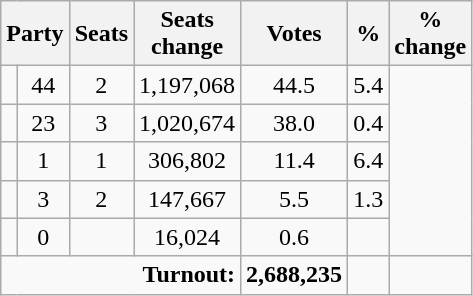<table class="wikitable sortable">
<tr>
<th colspan="2" rowspan="1" align="center">Party</th>
<th align="center">Seats</th>
<th align="center">Seats<br>change</th>
<th align="center">Votes</th>
<th align="center">%</th>
<th align="center">%<br>change</th>
</tr>
<tr>
<td></td>
<td align="center">44</td>
<td align="center"> 2</td>
<td align="center">1,197,068</td>
<td align="center">44.5</td>
<td align="center"> 5.4</td>
</tr>
<tr>
<td></td>
<td align="center">23</td>
<td align="center">3</td>
<td align="center">1,020,674</td>
<td align="center">38.0</td>
<td align="center"> 0.4</td>
</tr>
<tr>
<td></td>
<td align="center">1</td>
<td align="center"> 1</td>
<td align="center">306,802</td>
<td align="center">11.4</td>
<td align="center"> 6.4</td>
</tr>
<tr>
<td></td>
<td align="center">3</td>
<td align="center">2</td>
<td align="center">147,667</td>
<td align="center">5.5</td>
<td align="center">1.3</td>
</tr>
<tr>
<td></td>
<td align="center">0</td>
<td align="center"></td>
<td align="center">16,024</td>
<td align="center">0.6</td>
<td align="center"></td>
</tr>
<tr>
<td colspan="4" rowspan="1" align="right"><strong>Turnout:</strong></td>
<td align="center"><strong>2,688,235</strong></td>
<td align="center"></td>
<td align="center"></td>
</tr>
</table>
